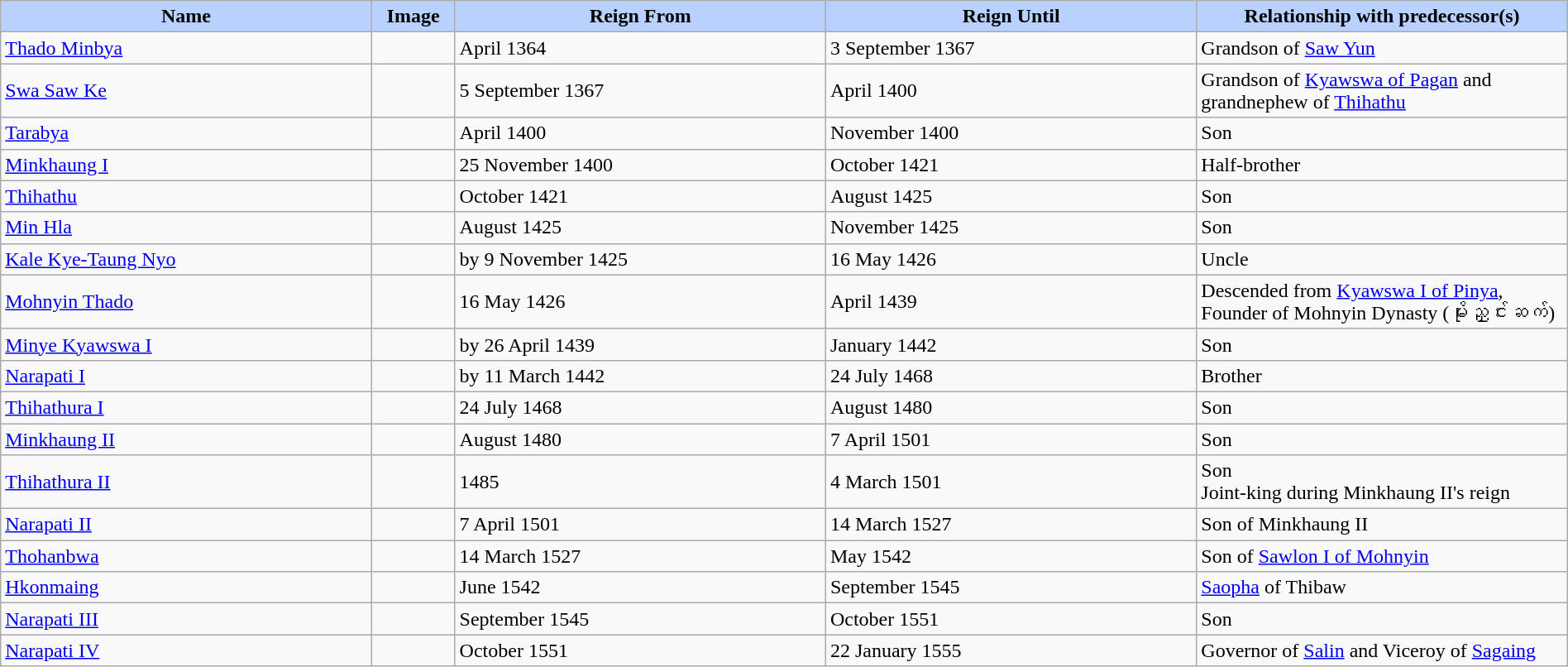<table width=100% class="wikitable">
<tr>
<th style="background-color:#B9D1FF" width=10%>Name</th>
<th style="background-color:#B9D1FF" width=1%>Image</th>
<th style="background-color:#B9D1FF" width=10%>Reign From</th>
<th style="background-color:#B9D1FF" width=10%>Reign Until</th>
<th style="background-color:#B9D1FF" width=10%>Relationship with predecessor(s)</th>
</tr>
<tr>
<td><a href='#'>Thado Minbya</a></td>
<td></td>
<td>April 1364</td>
<td> 3 September 1367</td>
<td>Grandson of <a href='#'>Saw Yun</a></td>
</tr>
<tr>
<td><a href='#'>Swa Saw Ke</a></td>
<td></td>
<td>5 September 1367</td>
<td>April 1400</td>
<td>Grandson of <a href='#'>Kyawswa of Pagan</a> and grandnephew of <a href='#'>Thihathu</a></td>
</tr>
<tr>
<td><a href='#'>Tarabya</a></td>
<td></td>
<td>April 1400</td>
<td> November 1400</td>
<td>Son</td>
</tr>
<tr>
<td><a href='#'>Minkhaung I</a></td>
<td></td>
<td>25 November 1400</td>
<td> October 1421</td>
<td>Half-brother</td>
</tr>
<tr>
<td><a href='#'>Thihathu</a></td>
<td></td>
<td> October 1421</td>
<td>August 1425</td>
<td>Son</td>
</tr>
<tr>
<td><a href='#'>Min Hla</a></td>
<td></td>
<td>August 1425</td>
<td>November 1425</td>
<td>Son</td>
</tr>
<tr>
<td><a href='#'>Kale Kye-Taung Nyo</a></td>
<td></td>
<td>by 9 November 1425</td>
<td>16 May 1426</td>
<td>Uncle</td>
</tr>
<tr>
<td><a href='#'>Mohnyin Thado</a></td>
<td></td>
<td>16 May 1426</td>
<td>April 1439</td>
<td>Descended from <a href='#'>Kyawswa I of Pinya</a>, Founder of Mohnyin Dynasty (မိုးညှင်းဆက်)</td>
</tr>
<tr>
<td><a href='#'>Minye Kyawswa I</a></td>
<td></td>
<td>by 26 April 1439</td>
<td>January 1442</td>
<td>Son</td>
</tr>
<tr>
<td><a href='#'>Narapati I</a></td>
<td></td>
<td>by 11 March 1442</td>
<td>24 July 1468</td>
<td>Brother</td>
</tr>
<tr>
<td><a href='#'>Thihathura I</a></td>
<td></td>
<td>24 July 1468</td>
<td> August 1480</td>
<td>Son</td>
</tr>
<tr>
<td><a href='#'>Minkhaung II</a></td>
<td></td>
<td> August 1480</td>
<td>7 April 1501</td>
<td>Son</td>
</tr>
<tr>
<td><a href='#'>Thihathura II</a></td>
<td></td>
<td>1485</td>
<td>4 March 1501</td>
<td>Son <br> Joint-king during Minkhaung II's reign</td>
</tr>
<tr>
<td><a href='#'>Narapati II</a></td>
<td></td>
<td>7 April 1501</td>
<td>14 March 1527</td>
<td>Son of Minkhaung II</td>
</tr>
<tr>
<td><a href='#'>Thohanbwa</a></td>
<td></td>
<td>14 March 1527</td>
<td>May 1542</td>
<td>Son of <a href='#'>Sawlon I of Mohnyin</a></td>
</tr>
<tr>
<td><a href='#'>Hkonmaing</a></td>
<td></td>
<td>June 1542</td>
<td> September 1545</td>
<td><a href='#'>Saopha</a> of Thibaw</td>
</tr>
<tr>
<td><a href='#'>Narapati III</a></td>
<td></td>
<td> September 1545</td>
<td> October 1551</td>
<td>Son</td>
</tr>
<tr>
<td><a href='#'>Narapati IV</a></td>
<td></td>
<td> October 1551</td>
<td>22 January 1555</td>
<td>Governor of <a href='#'>Salin</a> and Viceroy of <a href='#'>Sagaing</a></td>
</tr>
</table>
